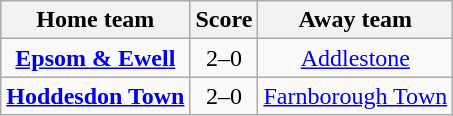<table class="wikitable" style="text-align: center">
<tr>
<th>Home team</th>
<th>Score</th>
<th>Away team</th>
</tr>
<tr>
<td><strong><a href='#'>Epsom & Ewell</a></strong></td>
<td>2–0</td>
<td><a href='#'>Addlestone</a></td>
</tr>
<tr>
<td><strong><a href='#'>Hoddesdon Town</a></strong></td>
<td>2–0</td>
<td><a href='#'>Farnborough Town</a></td>
</tr>
</table>
